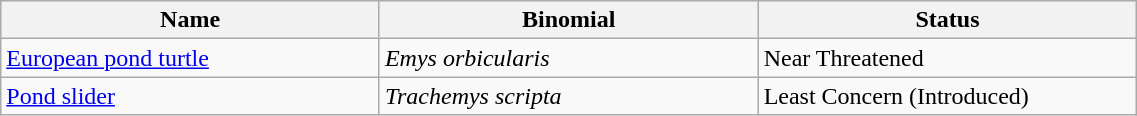<table width=60% class="wikitable">
<tr>
<th width=20%>Name</th>
<th width=20%>Binomial</th>
<th width=20%>Status</th>
</tr>
<tr>
<td><a href='#'>European pond turtle</a><br></td>
<td><em>Emys orbicularis</em></td>
<td>Near Threatened</td>
</tr>
<tr>
<td><a href='#'>Pond slider</a><br></td>
<td><em>Trachemys scripta</em></td>
<td>Least Concern (Introduced)</td>
</tr>
</table>
